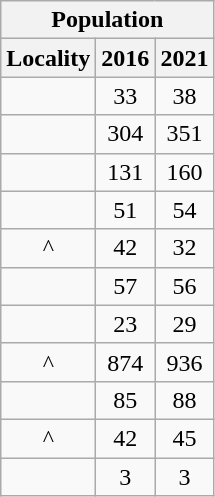<table class="wikitable" style="text-align:center;">
<tr>
<th colspan="3" style="text-align:center;  font-weight:bold">Population</th>
</tr>
<tr>
<th style="text-align:center; background:  font-weight:bold">Locality</th>
<th style="text-align:center; background:  font-weight:bold"><strong>2016</strong></th>
<th style="text-align:center; background:  font-weight:bold"><strong>2021</strong></th>
</tr>
<tr>
<td></td>
<td>33</td>
<td>38</td>
</tr>
<tr>
<td></td>
<td>304</td>
<td>351</td>
</tr>
<tr>
<td></td>
<td>131</td>
<td>160</td>
</tr>
<tr>
<td></td>
<td>51</td>
<td>54</td>
</tr>
<tr>
<td>^</td>
<td>42</td>
<td>32</td>
</tr>
<tr>
<td></td>
<td>57</td>
<td>56</td>
</tr>
<tr>
<td></td>
<td>23</td>
<td>29</td>
</tr>
<tr>
<td>^</td>
<td>874</td>
<td>936</td>
</tr>
<tr>
<td></td>
<td>85</td>
<td>88</td>
</tr>
<tr>
<td>^</td>
<td>42</td>
<td>45</td>
</tr>
<tr>
<td></td>
<td>3</td>
<td>3</td>
</tr>
</table>
